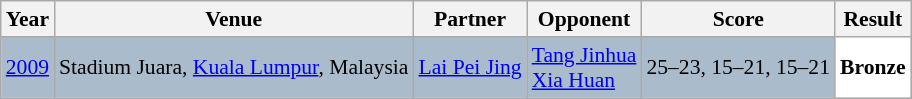<table class="sortable wikitable" style="font-size: 90%;">
<tr>
<th>Year</th>
<th>Venue</th>
<th>Partner</th>
<th>Opponent</th>
<th>Score</th>
<th>Result</th>
</tr>
<tr style="background:#AABBCC">
<td align="center"><a href='#'>2009</a></td>
<td align="left">Stadium Juara, <a href='#'>Kuala Lumpur</a>, Malaysia</td>
<td align="left"> <a href='#'>Lai Pei Jing</a></td>
<td align="left"> <a href='#'>Tang Jinhua</a><br> <a href='#'>Xia Huan</a></td>
<td align="left">25–23, 15–21, 15–21</td>
<td style="text-align:left; background:white"> <strong>Bronze</strong></td>
</tr>
</table>
